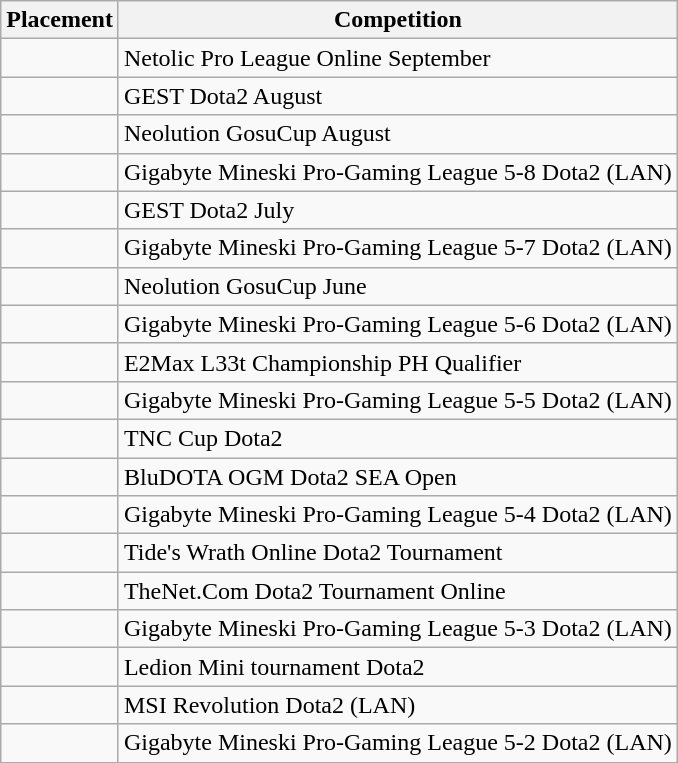<table class="wikitable">
<tr>
<th>Placement</th>
<th>Competition</th>
</tr>
<tr>
<td></td>
<td>Netolic Pro League Online September</td>
</tr>
<tr>
<td></td>
<td>GEST Dota2 August</td>
</tr>
<tr>
<td></td>
<td>Neolution GosuCup August</td>
</tr>
<tr>
<td></td>
<td>Gigabyte Mineski Pro-Gaming League 5-8 Dota2 (LAN)</td>
</tr>
<tr>
<td></td>
<td>GEST Dota2 July</td>
</tr>
<tr>
<td></td>
<td>Gigabyte Mineski Pro-Gaming League 5-7 Dota2 (LAN)</td>
</tr>
<tr>
<td></td>
<td>Neolution GosuCup June</td>
</tr>
<tr>
<td></td>
<td>Gigabyte Mineski Pro-Gaming League 5-6 Dota2 (LAN)</td>
</tr>
<tr>
<td></td>
<td>E2Max L33t Championship PH Qualifier</td>
</tr>
<tr>
<td></td>
<td>Gigabyte Mineski Pro-Gaming League 5-5 Dota2 (LAN)</td>
</tr>
<tr>
<td></td>
<td>TNC Cup Dota2</td>
</tr>
<tr>
<td></td>
<td>BluDOTA OGM Dota2 SEA Open</td>
</tr>
<tr>
<td></td>
<td>Gigabyte Mineski Pro-Gaming League 5-4 Dota2 (LAN)</td>
</tr>
<tr>
<td></td>
<td>Tide's Wrath Online Dota2 Tournament</td>
</tr>
<tr>
<td></td>
<td>TheNet.Com Dota2 Tournament Online</td>
</tr>
<tr>
<td></td>
<td>Gigabyte Mineski Pro-Gaming League 5-3 Dota2 (LAN)</td>
</tr>
<tr>
<td></td>
<td>Ledion Mini tournament Dota2</td>
</tr>
<tr>
<td></td>
<td>MSI Revolution Dota2 (LAN)</td>
</tr>
<tr>
<td></td>
<td>Gigabyte Mineski Pro-Gaming League 5-2 Dota2 (LAN)</td>
</tr>
</table>
